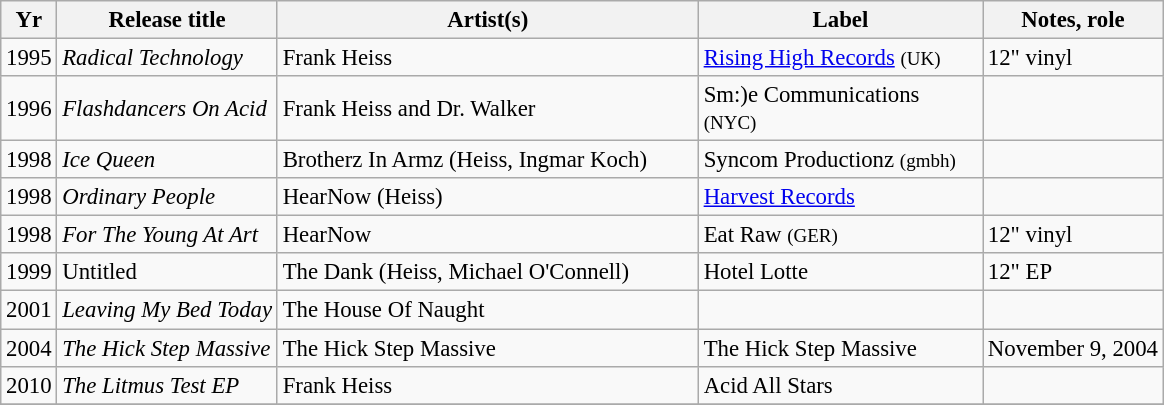<table class="wikitable sortable" style="text-align:left;font-size:95%;">
<tr>
<th>Yr</th>
<th>Release title</th>
<th style="width:18em;">Artist(s)</th>
<th style="width:12em;">Label</th>
<th>Notes, role</th>
</tr>
<tr>
<td>1995</td>
<td><em>Radical Technology </em></td>
<td>Frank Heiss</td>
<td><a href='#'>Rising High Records</a> <small>(UK)</small></td>
<td>12" vinyl</td>
</tr>
<tr>
<td>1996</td>
<td><em>Flashdancers On Acid</em></td>
<td>Frank Heiss and Dr. Walker</td>
<td>Sm:)e Communications <small>(NYC)</small></td>
<td></td>
</tr>
<tr>
<td>1998</td>
<td><em> Ice Queen </em></td>
<td>Brotherz In Armz (Heiss, Ingmar Koch)</td>
<td>Syncom Productionz <small>(gmbh)</small></td>
<td></td>
</tr>
<tr>
<td>1998</td>
<td><em>Ordinary People </em></td>
<td>HearNow (Heiss)</td>
<td><a href='#'>Harvest Records</a></td>
<td></td>
</tr>
<tr>
<td>1998</td>
<td><em> For The Young At Art </em></td>
<td>HearNow</td>
<td>Eat Raw <small>(GER)</small></td>
<td>12" vinyl</td>
</tr>
<tr>
<td>1999</td>
<td>Untitled</td>
<td>The Dank (Heiss, Michael O'Connell)</td>
<td>Hotel Lotte</td>
<td>12" EP</td>
</tr>
<tr>
<td>2001</td>
<td><em>Leaving My Bed Today    </em></td>
<td>The House Of Naught</td>
<td></td>
<td></td>
</tr>
<tr>
<td>2004</td>
<td><em> The Hick Step Massive </em></td>
<td>The Hick Step Massive</td>
<td>The Hick Step Massive</td>
<td>November 9, 2004</td>
</tr>
<tr>
<td>2010</td>
<td><em> The Litmus Test EP  </em></td>
<td>Frank Heiss</td>
<td>Acid All Stars</td>
<td></td>
</tr>
<tr>
</tr>
</table>
